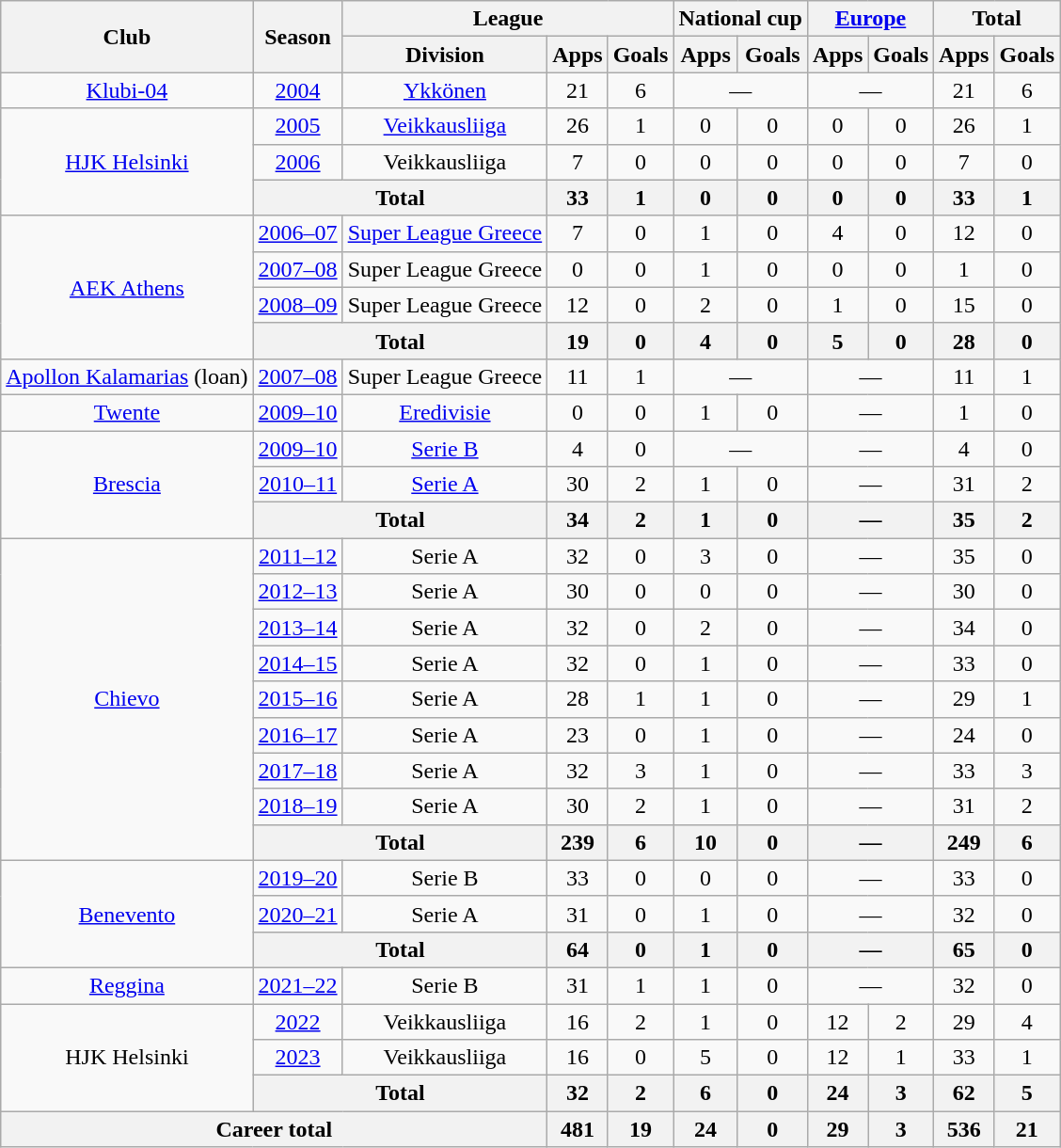<table class="wikitable" style="text-align:center">
<tr>
<th rowspan="2">Club</th>
<th rowspan="2">Season</th>
<th colspan="3">League</th>
<th colspan="2">National cup</th>
<th colspan="2"><a href='#'>Europe</a></th>
<th colspan="2">Total</th>
</tr>
<tr>
<th>Division</th>
<th>Apps</th>
<th>Goals</th>
<th>Apps</th>
<th>Goals</th>
<th>Apps</th>
<th>Goals</th>
<th>Apps</th>
<th>Goals</th>
</tr>
<tr>
<td><a href='#'>Klubi-04</a></td>
<td><a href='#'>2004</a></td>
<td><a href='#'>Ykkönen</a></td>
<td>21</td>
<td>6</td>
<td colspan="2">—</td>
<td colspan="2">—</td>
<td>21</td>
<td>6</td>
</tr>
<tr>
<td rowspan="3"><a href='#'>HJK Helsinki</a></td>
<td><a href='#'>2005</a></td>
<td><a href='#'>Veikkausliiga</a></td>
<td>26</td>
<td>1</td>
<td>0</td>
<td>0</td>
<td>0</td>
<td>0</td>
<td>26</td>
<td>1</td>
</tr>
<tr>
<td><a href='#'>2006</a></td>
<td>Veikkausliiga</td>
<td>7</td>
<td>0</td>
<td>0</td>
<td>0</td>
<td>0</td>
<td>0</td>
<td>7</td>
<td>0</td>
</tr>
<tr>
<th colspan="2">Total</th>
<th>33</th>
<th>1</th>
<th>0</th>
<th>0</th>
<th>0</th>
<th>0</th>
<th>33</th>
<th>1</th>
</tr>
<tr>
<td rowspan="4"><a href='#'>AEK Athens</a></td>
<td><a href='#'>2006–07</a></td>
<td><a href='#'>Super League Greece</a></td>
<td>7</td>
<td>0</td>
<td>1</td>
<td>0</td>
<td>4</td>
<td>0</td>
<td>12</td>
<td>0</td>
</tr>
<tr>
<td><a href='#'>2007–08</a></td>
<td>Super League Greece</td>
<td>0</td>
<td>0</td>
<td>1</td>
<td>0</td>
<td>0</td>
<td>0</td>
<td>1</td>
<td>0</td>
</tr>
<tr>
<td><a href='#'>2008–09</a></td>
<td>Super League Greece</td>
<td>12</td>
<td>0</td>
<td>2</td>
<td>0</td>
<td>1</td>
<td>0</td>
<td>15</td>
<td>0</td>
</tr>
<tr>
<th colspan="2">Total</th>
<th>19</th>
<th>0</th>
<th>4</th>
<th>0</th>
<th>5</th>
<th>0</th>
<th>28</th>
<th>0</th>
</tr>
<tr>
<td><a href='#'>Apollon Kalamarias</a> (loan)</td>
<td><a href='#'>2007–08</a></td>
<td>Super League Greece</td>
<td>11</td>
<td>1</td>
<td colspan="2">—</td>
<td colspan="2">—</td>
<td>11</td>
<td>1</td>
</tr>
<tr>
<td><a href='#'>Twente</a></td>
<td><a href='#'>2009–10</a></td>
<td><a href='#'>Eredivisie</a></td>
<td>0</td>
<td>0</td>
<td>1</td>
<td>0</td>
<td colspan=2>—</td>
<td>1</td>
<td>0</td>
</tr>
<tr>
<td rowspan="3"><a href='#'>Brescia</a></td>
<td><a href='#'>2009–10</a></td>
<td><a href='#'>Serie B</a></td>
<td>4</td>
<td>0</td>
<td colspan="2">—</td>
<td colspan="2">—</td>
<td>4</td>
<td>0</td>
</tr>
<tr>
<td><a href='#'>2010–11</a></td>
<td><a href='#'>Serie A</a></td>
<td>30</td>
<td>2</td>
<td>1</td>
<td>0</td>
<td colspan="2">—</td>
<td>31</td>
<td>2</td>
</tr>
<tr>
<th colspan="2">Total</th>
<th>34</th>
<th>2</th>
<th>1</th>
<th>0</th>
<th colspan="2">—</th>
<th>35</th>
<th>2</th>
</tr>
<tr>
<td rowspan="9"><a href='#'>Chievo</a></td>
<td><a href='#'>2011–12</a></td>
<td>Serie A</td>
<td>32</td>
<td>0</td>
<td>3</td>
<td>0</td>
<td colspan="2">—</td>
<td>35</td>
<td>0</td>
</tr>
<tr>
<td><a href='#'>2012–13</a></td>
<td>Serie A</td>
<td>30</td>
<td>0</td>
<td>0</td>
<td>0</td>
<td colspan="2">—</td>
<td>30</td>
<td>0</td>
</tr>
<tr>
<td><a href='#'>2013–14</a></td>
<td>Serie A</td>
<td>32</td>
<td>0</td>
<td>2</td>
<td>0</td>
<td colspan="2">—</td>
<td>34</td>
<td>0</td>
</tr>
<tr>
<td><a href='#'>2014–15</a></td>
<td>Serie A</td>
<td>32</td>
<td>0</td>
<td>1</td>
<td>0</td>
<td colspan="2">—</td>
<td>33</td>
<td>0</td>
</tr>
<tr>
<td><a href='#'>2015–16</a></td>
<td>Serie A</td>
<td>28</td>
<td>1</td>
<td>1</td>
<td>0</td>
<td colspan="2">—</td>
<td>29</td>
<td>1</td>
</tr>
<tr>
<td><a href='#'>2016–17</a></td>
<td>Serie A</td>
<td>23</td>
<td>0</td>
<td>1</td>
<td>0</td>
<td colspan="2">—</td>
<td>24</td>
<td>0</td>
</tr>
<tr>
<td><a href='#'>2017–18</a></td>
<td>Serie A</td>
<td>32</td>
<td>3</td>
<td>1</td>
<td>0</td>
<td colspan="2">—</td>
<td>33</td>
<td>3</td>
</tr>
<tr>
<td><a href='#'>2018–19</a></td>
<td>Serie A</td>
<td>30</td>
<td>2</td>
<td>1</td>
<td>0</td>
<td colspan="2">—</td>
<td>31</td>
<td>2</td>
</tr>
<tr>
<th colspan="2">Total</th>
<th>239</th>
<th>6</th>
<th>10</th>
<th>0</th>
<th colspan="2">—</th>
<th>249</th>
<th>6</th>
</tr>
<tr>
<td rowspan="3"><a href='#'>Benevento</a></td>
<td><a href='#'>2019–20</a></td>
<td>Serie B</td>
<td>33</td>
<td>0</td>
<td>0</td>
<td>0</td>
<td colspan="2">—</td>
<td>33</td>
<td>0</td>
</tr>
<tr>
<td><a href='#'>2020–21</a></td>
<td>Serie A</td>
<td>31</td>
<td>0</td>
<td>1</td>
<td>0</td>
<td colspan="2">—</td>
<td>32</td>
<td>0</td>
</tr>
<tr>
<th colspan="2">Total</th>
<th>64</th>
<th>0</th>
<th>1</th>
<th>0</th>
<th colspan="2">—</th>
<th>65</th>
<th>0</th>
</tr>
<tr>
<td><a href='#'>Reggina</a></td>
<td><a href='#'>2021–22</a></td>
<td>Serie B</td>
<td>31</td>
<td>1</td>
<td>1</td>
<td>0</td>
<td colspan="2">—</td>
<td>32</td>
<td>0</td>
</tr>
<tr>
<td rowspan="3">HJK Helsinki</td>
<td><a href='#'>2022</a></td>
<td>Veikkausliiga</td>
<td>16</td>
<td>2</td>
<td>1</td>
<td>0</td>
<td>12</td>
<td>2</td>
<td>29</td>
<td>4</td>
</tr>
<tr>
<td><a href='#'>2023</a></td>
<td>Veikkausliiga</td>
<td>16</td>
<td>0</td>
<td>5</td>
<td>0</td>
<td>12</td>
<td>1</td>
<td>33</td>
<td>1</td>
</tr>
<tr>
<th colspan="2">Total</th>
<th>32</th>
<th>2</th>
<th>6</th>
<th>0</th>
<th>24</th>
<th>3</th>
<th>62</th>
<th>5</th>
</tr>
<tr>
<th colspan="3">Career total</th>
<th>481</th>
<th>19</th>
<th>24</th>
<th>0</th>
<th>29</th>
<th>3</th>
<th>536</th>
<th>21</th>
</tr>
</table>
